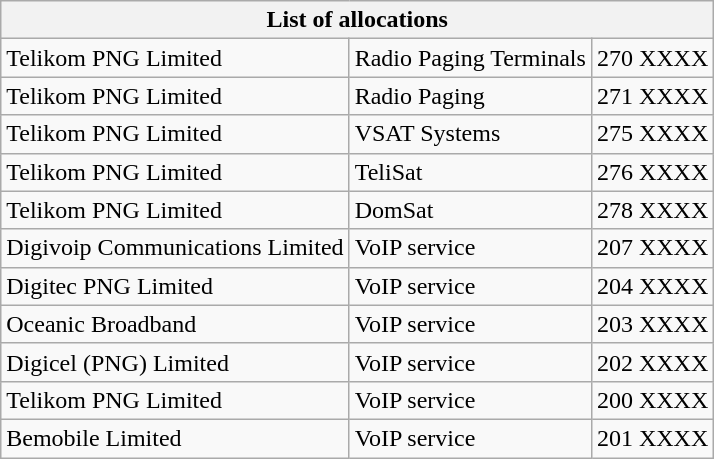<table class="wikitable" border="1">
<tr>
<th colspan="3">List of allocations</th>
</tr>
<tr>
<td>Telikom PNG Limited</td>
<td>Radio Paging Terminals</td>
<td>270 XXXX</td>
</tr>
<tr>
<td>Telikom PNG Limited</td>
<td>Radio Paging</td>
<td>271 XXXX</td>
</tr>
<tr>
<td>Telikom PNG Limited</td>
<td>VSAT Systems</td>
<td>275 XXXX</td>
</tr>
<tr>
<td>Telikom PNG Limited</td>
<td>TeliSat</td>
<td>276 XXXX</td>
</tr>
<tr>
<td>Telikom PNG Limited</td>
<td>DomSat</td>
<td>278 XXXX</td>
</tr>
<tr>
<td>Digivoip Communications Limited</td>
<td>VoIP service</td>
<td>207 XXXX</td>
</tr>
<tr>
<td>Digitec PNG Limited</td>
<td>VoIP service</td>
<td>204 XXXX</td>
</tr>
<tr>
<td>Oceanic Broadband</td>
<td>VoIP service</td>
<td>203 XXXX</td>
</tr>
<tr>
<td>Digicel (PNG) Limited</td>
<td>VoIP service</td>
<td>202 XXXX</td>
</tr>
<tr>
<td>Telikom PNG Limited</td>
<td>VoIP service</td>
<td>200 XXXX</td>
</tr>
<tr>
<td>Bemobile Limited</td>
<td>VoIP service</td>
<td>201 XXXX</td>
</tr>
</table>
